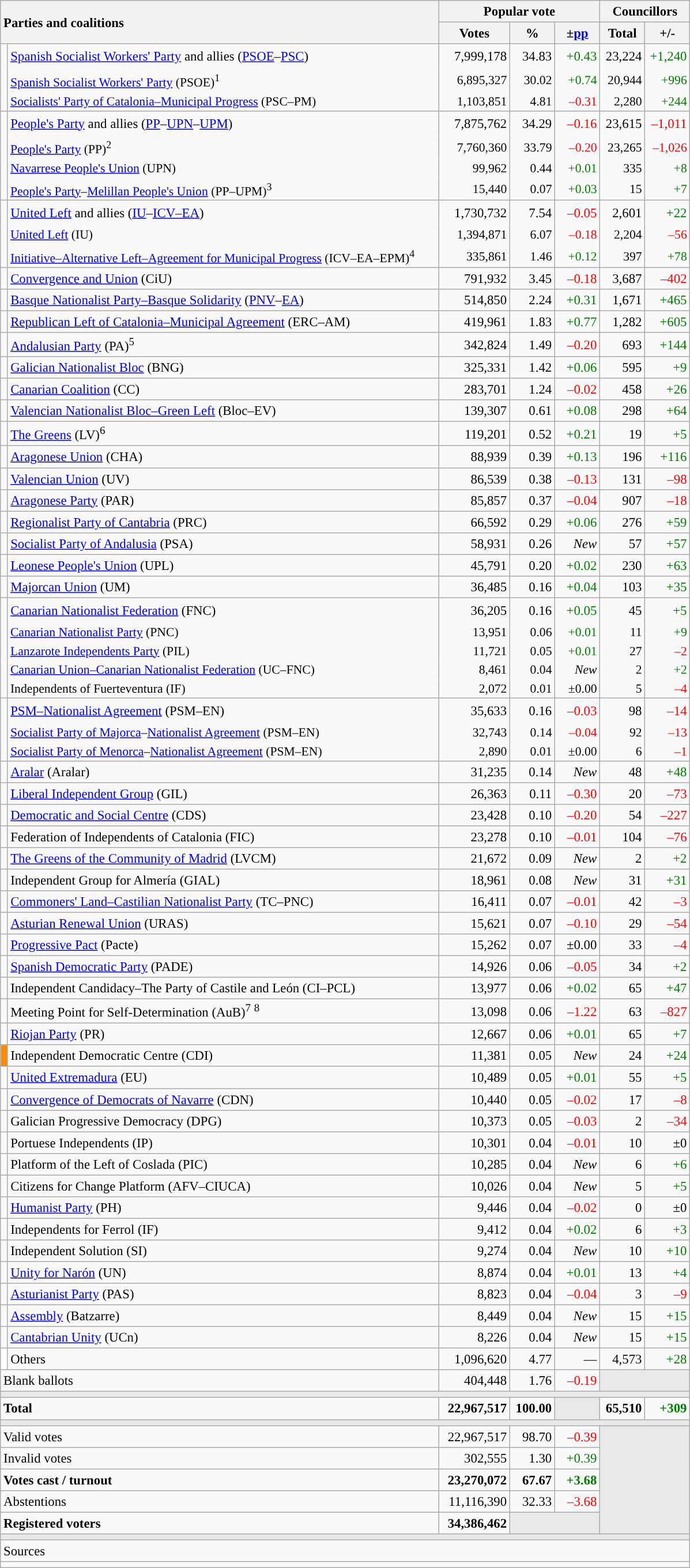<table class="wikitable" style="text-align:right; font-size:95%;">
<tr>
<th style="text-align:left;" rowspan="2" colspan="2" width="500">Parties and coalitions</th>
<th colspan="3">Popular vote</th>
<th colspan="2">Councillors</th>
</tr>
<tr>
<th width="75">Votes</th>
<th width="45">%</th>
<th width="45">±<a href='#'>pp</a></th>
<th width="45">Total</th>
<th width="45">+/-</th>
</tr>
<tr style="line-height:22px;">
<td width="1" rowspan="3"></td>
<td align="left"><a href='#'>Spanish Socialist Workers' Party</a> and allies (<a href='#'>PSOE</a>–<a href='#'>PSC</a>)</td>
<td>7,999,178</td>
<td>34.83</td>
<td style="color:green;">+0.43</td>
<td>23,224</td>
<td style="color:green;">+1,240</td>
</tr>
<tr style="font-size:95%; border-bottom-style:hidden; border-top-style:hidden; line-height:16px;">
<td align="left"><span><a href='#'>Spanish Socialist Workers' Party</a> (PSOE)<sup>1</sup></span></td>
<td>6,895,327</td>
<td>30.02</td>
<td style="color:green;">+0.74</td>
<td>20,944</td>
<td style="color:green;">+996</td>
</tr>
<tr style="font-size:95%; line-height:16px;">
<td align="left"><span><a href='#'>Socialists' Party of Catalonia–Municipal Progress</a> (PSC–PM)</span></td>
<td>1,103,851</td>
<td>4.81</td>
<td style="color:red;">–0.31</td>
<td>2,280</td>
<td style="color:green;">+244</td>
</tr>
<tr style="line-height:22px;">
<td rowspan="4" style="color:inherit;background:"></td>
<td align="left"><a href='#'>People's Party</a> and allies (<a href='#'>PP</a>–<a href='#'>UPN</a>–<a href='#'>UPM</a>)</td>
<td>7,875,762</td>
<td>34.29</td>
<td style="color:red;">–0.16</td>
<td>23,615</td>
<td style="color:red;">–1,011</td>
</tr>
<tr style="font-size:95%; border-bottom-style:hidden; border-top-style:hidden; line-height:16px;">
<td align="left"><span><a href='#'>People's Party</a> (PP)<sup>2</sup></span></td>
<td>7,760,360</td>
<td>33.79</td>
<td style="color:red;">–0.20</td>
<td>23,265</td>
<td style="color:red;">–1,026</td>
</tr>
<tr style="font-size:95%; border-bottom-style:hidden; line-height:16px;">
<td align="left"><span><a href='#'>Navarrese People's Union</a> (UPN)</span></td>
<td>99,962</td>
<td>0.44</td>
<td style="color:green;">+0.01</td>
<td>335</td>
<td style="color:green;">+8</td>
</tr>
<tr style="font-size:95%; line-height:16px;">
<td align="left"><span><a href='#'>People's Party</a>–<a href='#'>Melillan People's Union</a> (PP–UPM)<sup>3</sup></span></td>
<td>15,440</td>
<td>0.07</td>
<td style="color:green;">+0.03</td>
<td>15</td>
<td style="color:green;">+7</td>
</tr>
<tr style="line-height:22px;">
<td rowspan="3" style="color:inherit;background:"></td>
<td align="left"><a href='#'>United Left</a> and allies (<a href='#'>IU</a>–<a href='#'>ICV–EA</a>)</td>
<td>1,730,732</td>
<td>7.54</td>
<td style="color:red;">–0.05</td>
<td>2,601</td>
<td style="color:green;">+22</td>
</tr>
<tr style="font-size:95%; border-bottom-style:hidden; border-top-style:hidden; line-height:16px;">
<td align="left"><span><a href='#'>United Left</a> (IU)</span></td>
<td>1,394,871</td>
<td>6.07</td>
<td style="color:red;">–0.18</td>
<td>2,204</td>
<td style="color:red;">–56</td>
</tr>
<tr style="font-size:95%; line-height:16px;">
<td align="left"><span><a href='#'>Initiative–Alternative Left–Agreement for Municipal Progress</a> (ICV–EA–EPM)<sup>4</sup></span></td>
<td>335,861</td>
<td>1.46</td>
<td style="color:green;">+0.12</td>
<td>397</td>
<td style="color:green;">+78</td>
</tr>
<tr>
<td style="color:inherit;background:"></td>
<td align="left"><a href='#'>Convergence and Union</a> (CiU)</td>
<td>791,932</td>
<td>3.45</td>
<td style="color:red;">–0.18</td>
<td>3,687</td>
<td style="color:red;">–402</td>
</tr>
<tr>
<td style="color:inherit;background:"></td>
<td align="left"><a href='#'>Basque Nationalist Party–Basque Solidarity</a> (<a href='#'>PNV</a>–<a href='#'>EA</a>)</td>
<td>514,850</td>
<td>2.24</td>
<td style="color:green;">+0.31</td>
<td>1,671</td>
<td style="color:green;">+465</td>
</tr>
<tr>
<td style="color:inherit;background:"></td>
<td align="left"><a href='#'>Republican Left of Catalonia–Municipal Agreement</a> (ERC–AM)</td>
<td>419,961</td>
<td>1.83</td>
<td style="color:green;">+0.77</td>
<td>1,282</td>
<td style="color:green;">+605</td>
</tr>
<tr>
<td style="color:inherit;background:"></td>
<td align="left"><a href='#'>Andalusian Party</a> (PA)<sup>5</sup></td>
<td>342,824</td>
<td>1.49</td>
<td style="color:red;">–0.20</td>
<td>693</td>
<td style="color:green;">+144</td>
</tr>
<tr>
<td style="color:inherit;background:"></td>
<td align="left"><a href='#'>Galician Nationalist Bloc</a> (BNG)</td>
<td>325,331</td>
<td>1.42</td>
<td style="color:green;">+0.06</td>
<td>595</td>
<td style="color:green;">+9</td>
</tr>
<tr>
<td style="color:inherit;background:"></td>
<td align="left"><a href='#'>Canarian Coalition</a> (CC)</td>
<td>283,701</td>
<td>1.24</td>
<td style="color:red;">–0.02</td>
<td>458</td>
<td style="color:green;">+26</td>
</tr>
<tr>
<td style="color:inherit;background:"></td>
<td align="left"><a href='#'>Valencian Nationalist Bloc–Green Left</a> (Bloc–EV)</td>
<td>139,307</td>
<td>0.61</td>
<td style="color:green;">+0.08</td>
<td>298</td>
<td style="color:green;">+64</td>
</tr>
<tr>
<td style="color:inherit;background:"></td>
<td align="left"><a href='#'>The Greens</a> (LV)<sup>6</sup></td>
<td>119,201</td>
<td>0.52</td>
<td style="color:green;">+0.21</td>
<td>19</td>
<td style="color:green;">+5</td>
</tr>
<tr>
<td style="color:inherit;background:"></td>
<td align="left"><a href='#'>Aragonese Union</a> (CHA)</td>
<td>88,939</td>
<td>0.39</td>
<td style="color:green;">+0.13</td>
<td>196</td>
<td style="color:green;">+116</td>
</tr>
<tr>
<td style="color:inherit;background:"></td>
<td align="left"><a href='#'>Valencian Union</a> (UV)</td>
<td>86,539</td>
<td>0.38</td>
<td style="color:red;">–0.13</td>
<td>131</td>
<td style="color:red;">–98</td>
</tr>
<tr>
<td style="color:inherit;background:"></td>
<td align="left"><a href='#'>Aragonese Party</a> (PAR)</td>
<td>85,857</td>
<td>0.37</td>
<td style="color:red;">–0.04</td>
<td>907</td>
<td style="color:red;">–18</td>
</tr>
<tr>
<td style="color:inherit;background:"></td>
<td align="left"><a href='#'>Regionalist Party of Cantabria</a> (PRC)</td>
<td>66,592</td>
<td>0.29</td>
<td style="color:green;">+0.06</td>
<td>276</td>
<td style="color:green;">+59</td>
</tr>
<tr>
<td style="color:inherit;background:"></td>
<td align="left"><a href='#'>Socialist Party of Andalusia</a> (PSA)</td>
<td>58,931</td>
<td>0.26</td>
<td><em>New</em></td>
<td>57</td>
<td style="color:green;">+57</td>
</tr>
<tr>
<td style="color:inherit;background:"></td>
<td align="left"><a href='#'>Leonese People's Union</a> (UPL)</td>
<td>45,791</td>
<td>0.20</td>
<td style="color:green;">+0.02</td>
<td>230</td>
<td style="color:green;">+63</td>
</tr>
<tr>
<td style="color:inherit;background:"></td>
<td align="left"><a href='#'>Majorcan Union</a> (UM)</td>
<td>36,485</td>
<td>0.16</td>
<td style="color:green;">+0.04</td>
<td>103</td>
<td style="color:green;">+35</td>
</tr>
<tr style="line-height:22px;">
<td rowspan="5" style="color:inherit;background:"></td>
<td align="left"><a href='#'>Canarian Nationalist Federation</a> (FNC)</td>
<td>36,205</td>
<td>0.16</td>
<td style="color:green;">+0.05</td>
<td>45</td>
<td style="color:green;">+5</td>
</tr>
<tr style="font-size:95%; border-bottom-style:hidden; border-top-style:hidden; line-height:16px;">
<td align="left"><span><a href='#'>Canarian Nationalist Party</a> (PNC)</span></td>
<td>13,951</td>
<td>0.06</td>
<td style="color:green;">+0.01</td>
<td>11</td>
<td style="color:green;">+9</td>
</tr>
<tr style="font-size:95%; border-bottom-style:hidden; line-height:16px;">
<td align="left"><span><a href='#'>Lanzarote Independents Party</a> (PIL)</span></td>
<td>11,721</td>
<td>0.05</td>
<td style="color:green;">+0.01</td>
<td>27</td>
<td style="color:red;">–2</td>
</tr>
<tr style="font-size:95%; border-bottom-style:hidden; line-height:16px;">
<td align="left"><span><a href='#'>Canarian Union–Canarian Nationalist Federation</a> (UC–FNC)</span></td>
<td>8,461</td>
<td>0.04</td>
<td><em>New</em></td>
<td>2</td>
<td style="color:green;">+2</td>
</tr>
<tr style="font-size:95%; line-height:16px;">
<td align="left"><span>Independents of Fuerteventura (IF)</span></td>
<td>2,072</td>
<td>0.01</td>
<td>±0.00</td>
<td>5</td>
<td style="color:red;">–4</td>
</tr>
<tr style="line-height:22px;">
<td rowspan="3" style="color:inherit;background:"></td>
<td align="left"><a href='#'>PSM–Nationalist Agreement</a> (PSM–EN)</td>
<td>35,633</td>
<td>0.16</td>
<td style="color:red;">–0.03</td>
<td>98</td>
<td style="color:red;">–14</td>
</tr>
<tr style="font-size:95%; border-bottom-style:hidden; border-top-style:hidden; line-height:16px;">
<td align="left"><span><a href='#'>Socialist Party of Majorca</a>–<a href='#'>Nationalist Agreement</a> (PSM–EN)</span></td>
<td>32,743</td>
<td>0.14</td>
<td style="color:red;">–0.04</td>
<td>92</td>
<td style="color:red;">–13</td>
</tr>
<tr style="font-size:95%; line-height:16px;">
<td align="left"><span><a href='#'>Socialist Party of Menorca</a>–<a href='#'>Nationalist Agreement</a> (PSM–EN)</span></td>
<td>2,890</td>
<td>0.01</td>
<td>±0.00</td>
<td>6</td>
<td style="color:red;">–1</td>
</tr>
<tr>
<td style="color:inherit;background:"></td>
<td align="left"><a href='#'>Aralar</a> (Aralar)</td>
<td>31,235</td>
<td>0.14</td>
<td><em>New</em></td>
<td>48</td>
<td style="color:green;">+48</td>
</tr>
<tr>
<td style="color:inherit;background:"></td>
<td align="left"><a href='#'>Liberal Independent Group</a> (GIL)</td>
<td>26,363</td>
<td>0.11</td>
<td style="color:red;">–0.30</td>
<td>20</td>
<td style="color:red;">–73</td>
</tr>
<tr>
<td style="color:inherit;background:"></td>
<td align="left"><a href='#'>Democratic and Social Centre</a> (CDS)</td>
<td>23,428</td>
<td>0.10</td>
<td style="color:red;">–0.20</td>
<td>54</td>
<td style="color:red;">–227</td>
</tr>
<tr>
<td style="color:inherit;background:"></td>
<td align="left">Federation of Independents of Catalonia (FIC)</td>
<td>23,278</td>
<td>0.10</td>
<td style="color:red;">–0.01</td>
<td>104</td>
<td style="color:red;">–76</td>
</tr>
<tr>
<td style="color:inherit;background:"></td>
<td align="left"><a href='#'>The Greens of the Community of Madrid</a> (LVCM)</td>
<td>21,672</td>
<td>0.09</td>
<td><em>New</em></td>
<td>2</td>
<td style="color:green;">+2</td>
</tr>
<tr>
<td style="color:inherit;background:"></td>
<td align="left">Independent Group for Almería (GIAL)</td>
<td>18,961</td>
<td>0.08</td>
<td><em>New</em></td>
<td>31</td>
<td style="color:green;">+31</td>
</tr>
<tr>
<td style="color:inherit;background:"></td>
<td align="left"><a href='#'>Commoners' Land–Castilian Nationalist Party</a> (TC–PNC)</td>
<td>16,411</td>
<td>0.07</td>
<td style="color:red;">–0.01</td>
<td>42</td>
<td style="color:red;">–3</td>
</tr>
<tr>
<td style="color:inherit;background:"></td>
<td align="left"><a href='#'>Asturian Renewal Union</a> (URAS)</td>
<td>15,621</td>
<td>0.07</td>
<td style="color:red;">–0.10</td>
<td>29</td>
<td style="color:red;">–54</td>
</tr>
<tr>
<td style="color:inherit;background:"></td>
<td align="left"><a href='#'>Progressive Pact</a> (Pacte)</td>
<td>15,262</td>
<td>0.07</td>
<td>±0.00</td>
<td>33</td>
<td style="color:red;">–4</td>
</tr>
<tr>
<td style="color:inherit;background:"></td>
<td align="left"><a href='#'>Spanish Democratic Party</a> (PADE)</td>
<td>14,926</td>
<td>0.06</td>
<td style="color:red;">–0.05</td>
<td>34</td>
<td style="color:green;">+2</td>
</tr>
<tr>
<td style="color:inherit;background:"></td>
<td align="left">Independent Candidacy–The Party of Castile and León (CI–PCL)</td>
<td>13,977</td>
<td>0.06</td>
<td style="color:green;">+0.02</td>
<td>65</td>
<td style="color:green;">+47</td>
</tr>
<tr>
<td style="color:inherit;background:"></td>
<td align="left">Meeting Point for Self-Determination (AuB)<sup>7</sup> <sup>8</sup></td>
<td>13,098</td>
<td>0.06</td>
<td style="color:red;">–1.22</td>
<td>63</td>
<td style="color:red;">–827</td>
</tr>
<tr>
<td style="color:inherit;background:"></td>
<td align="left"><a href='#'>Riojan Party</a> (PR)</td>
<td>12,667</td>
<td>0.06</td>
<td style="color:green;">+0.01</td>
<td>65</td>
<td style="color:green;">+7</td>
</tr>
<tr>
<td bgcolor="darkorange"></td>
<td align="left">Independent Democratic Centre (CDI)</td>
<td>11,381</td>
<td>0.05</td>
<td><em>New</em></td>
<td>24</td>
<td style="color:green;">+24</td>
</tr>
<tr>
<td style="color:inherit;background:"></td>
<td align="left"><a href='#'>United Extremadura</a> (EU)</td>
<td>10,489</td>
<td>0.05</td>
<td style="color:green;">+0.01</td>
<td>55</td>
<td style="color:green;">+5</td>
</tr>
<tr>
<td style="color:inherit;background:"></td>
<td align="left"><a href='#'>Convergence of Democrats of Navarre</a> (CDN)</td>
<td>10,440</td>
<td>0.05</td>
<td style="color:red;">–0.02</td>
<td>17</td>
<td style="color:red;">–8</td>
</tr>
<tr>
<td style="color:inherit;background:"></td>
<td align="left">Galician Progressive Democracy (DPG)</td>
<td>10,373</td>
<td>0.05</td>
<td style="color:red;">–0.03</td>
<td>2</td>
<td style="color:red;">–34</td>
</tr>
<tr>
<td style="color:inherit;background:"></td>
<td align="left">Portuese Independents (IP)</td>
<td>10,301</td>
<td>0.04</td>
<td style="color:red;">–0.01</td>
<td>10</td>
<td>±0</td>
</tr>
<tr>
<td style="color:inherit;background:"></td>
<td align="left">Platform of the Left of Coslada (PIC)</td>
<td>10,285</td>
<td>0.04</td>
<td><em>New</em></td>
<td>6</td>
<td style="color:green;">+6</td>
</tr>
<tr>
<td style="color:inherit;background:"></td>
<td align="left">Citizens for Change Platform (AFV–CIUCA)</td>
<td>10,026</td>
<td>0.04</td>
<td><em>New</em></td>
<td>5</td>
<td style="color:green;">+5</td>
</tr>
<tr>
<td style="color:inherit;background:"></td>
<td align="left"><a href='#'>Humanist Party</a> (PH)</td>
<td>9,446</td>
<td>0.04</td>
<td style="color:red;">–0.02</td>
<td>0</td>
<td>±0</td>
</tr>
<tr>
<td style="color:inherit;background:"></td>
<td align="left">Independents for Ferrol (IF)</td>
<td>9,412</td>
<td>0.04</td>
<td style="color:green;">+0.02</td>
<td>6</td>
<td style="color:green;">+3</td>
</tr>
<tr>
<td style="color:inherit;background:"></td>
<td align="left">Independent Solution (SI)</td>
<td>9,274</td>
<td>0.04</td>
<td><em>New</em></td>
<td>10</td>
<td style="color:green;">+10</td>
</tr>
<tr>
<td style="color:inherit;background:"></td>
<td align="left"><a href='#'>Unity for Narón</a> (UN)</td>
<td>8,874</td>
<td>0.04</td>
<td style="color:green;">+0.01</td>
<td>13</td>
<td style="color:green;">+4</td>
</tr>
<tr>
<td style="color:inherit;background:"></td>
<td align="left"><a href='#'>Asturianist Party</a> (PAS)</td>
<td>8,823</td>
<td>0.04</td>
<td style="color:red;">–0.04</td>
<td>3</td>
<td style="color:red;">–9</td>
</tr>
<tr>
<td style="color:inherit;background:"></td>
<td align="left"><a href='#'>Assembly</a> (Batzarre)</td>
<td>8,449</td>
<td>0.04</td>
<td><em>New</em></td>
<td>15</td>
<td style="color:green;">+15</td>
</tr>
<tr>
<td style="color:inherit;background:"></td>
<td align="left"><a href='#'>Cantabrian Unity</a> (UCn)</td>
<td>8,226</td>
<td>0.04</td>
<td><em>New</em></td>
<td>15</td>
<td style="color:green;">+15</td>
</tr>
<tr>
<td bgcolor="white"></td>
<td align="left">Others</td>
<td>1,096,620</td>
<td>4.77</td>
<td>—</td>
<td>4,573</td>
<td style="color:green;">+28</td>
</tr>
<tr>
<td align="left" colspan="2">Blank ballots</td>
<td>404,448</td>
<td>1.76</td>
<td style="color:red;">–0.19</td>
<td bgcolor="#E9E9E9" colspan="2"></td>
</tr>
<tr>
<td colspan="7" bgcolor="#E9E9E9"></td>
</tr>
<tr style="font-weight:bold;">
<td align="left" colspan="2">Total</td>
<td>22,967,517</td>
<td>100.00</td>
<td bgcolor="#E9E9E9"></td>
<td>65,510</td>
<td style="color:green;">+309</td>
</tr>
<tr>
<td colspan="7" bgcolor="#E9E9E9"></td>
</tr>
<tr>
<td align="left" colspan="2">Valid votes</td>
<td>22,967,517</td>
<td>98.70</td>
<td style="color:red;">–0.39</td>
<td bgcolor="#E9E9E9" colspan="2" rowspan="5"></td>
</tr>
<tr>
<td align="left" colspan="2">Invalid votes</td>
<td>302,555</td>
<td>1.30</td>
<td style="color:green;">+0.39</td>
</tr>
<tr style="font-weight:bold;">
<td align="left" colspan="2">Votes cast / turnout</td>
<td>23,270,072</td>
<td>67.67</td>
<td style="color:green;">+3.68</td>
</tr>
<tr>
<td align="left" colspan="2">Abstentions</td>
<td>11,116,390</td>
<td>32.33</td>
<td style="color:red;">–3.68</td>
</tr>
<tr style="font-weight:bold;">
<td align="left" colspan="2">Registered voters</td>
<td>34,386,462</td>
<td bgcolor="#E9E9E9" colspan="2"></td>
</tr>
<tr>
<td colspan="7" bgcolor="#E9E9E9"></td>
</tr>
<tr>
<td align="left" colspan="7">Sources</td>
</tr>
<tr>
<td colspan="7" style="text-align:left; font-size:95%; max-width:790px;"></td>
</tr>
</table>
